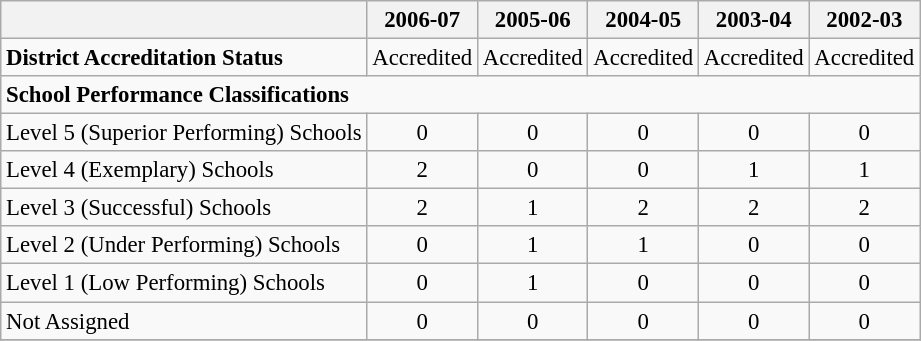<table class="wikitable" style="font-size: 95%;">
<tr>
<th></th>
<th>2006-07</th>
<th>2005-06</th>
<th>2004-05</th>
<th>2003-04</th>
<th>2002-03</th>
</tr>
<tr>
<td align="left"><strong>District Accreditation Status</strong></td>
<td align="center">Accredited</td>
<td align="center">Accredited</td>
<td align="center">Accredited</td>
<td align="center">Accredited</td>
<td align="center">Accredited</td>
</tr>
<tr>
<td align="left" colspan="6"><strong>School Performance Classifications</strong></td>
</tr>
<tr>
<td align="left">Level 5 (Superior Performing) Schools</td>
<td align="center">0</td>
<td align="center">0</td>
<td align="center">0</td>
<td align="center">0</td>
<td align="center">0</td>
</tr>
<tr>
<td align="left">Level 4 (Exemplary) Schools</td>
<td align="center">2</td>
<td align="center">0</td>
<td align="center">0</td>
<td align="center">1</td>
<td align="center">1</td>
</tr>
<tr>
<td align="left">Level 3 (Successful) Schools</td>
<td align="center">2</td>
<td align="center">1</td>
<td align="center">2</td>
<td align="center">2</td>
<td align="center">2</td>
</tr>
<tr>
<td align="left">Level 2 (Under Performing) Schools</td>
<td align="center">0</td>
<td align="center">1</td>
<td align="center">1</td>
<td align="center">0</td>
<td align="center">0</td>
</tr>
<tr>
<td align="left">Level 1 (Low Performing) Schools</td>
<td align="center">0</td>
<td align="center">1</td>
<td align="center">0</td>
<td align="center">0</td>
<td align="center">0</td>
</tr>
<tr>
<td align="left">Not Assigned</td>
<td align="center">0</td>
<td align="center">0</td>
<td align="center">0</td>
<td align="center">0</td>
<td align="center">0</td>
</tr>
<tr>
</tr>
</table>
